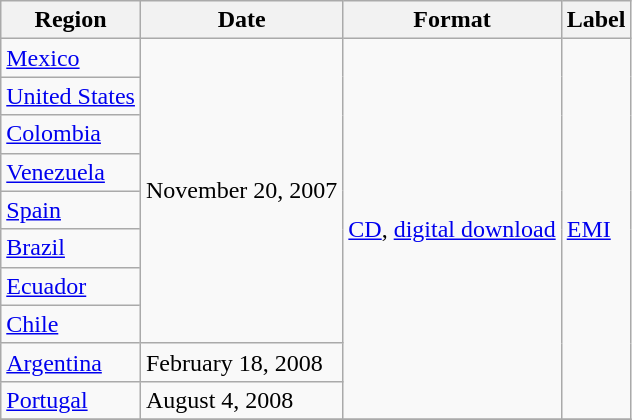<table class="wikitable">
<tr>
<th>Region</th>
<th>Date</th>
<th>Format</th>
<th>Label</th>
</tr>
<tr>
<td><a href='#'>Mexico</a></td>
<td rowspan="8">November 20, 2007</td>
<td rowspan="10"><a href='#'>CD</a>, <a href='#'>digital download</a></td>
<td rowspan="10"><a href='#'>EMI</a></td>
</tr>
<tr>
<td><a href='#'>United States</a></td>
</tr>
<tr>
<td><a href='#'>Colombia</a></td>
</tr>
<tr>
<td><a href='#'>Venezuela</a></td>
</tr>
<tr>
<td><a href='#'>Spain</a></td>
</tr>
<tr>
<td><a href='#'>Brazil</a></td>
</tr>
<tr>
<td><a href='#'>Ecuador</a></td>
</tr>
<tr>
<td><a href='#'>Chile</a></td>
</tr>
<tr>
<td><a href='#'>Argentina</a></td>
<td rowspan="1">February 18, 2008</td>
</tr>
<tr>
<td><a href='#'>Portugal</a></td>
<td rowspan="1">August 4, 2008</td>
</tr>
<tr>
</tr>
</table>
